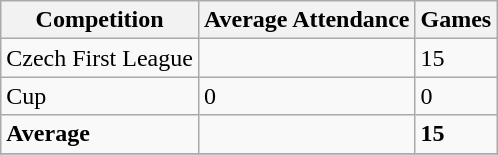<table class="wikitable"  class= style="text-align:center; border:1px #aaa solid; font-size:95%">
<tr>
<th>Competition</th>
<th>Average Attendance</th>
<th>Games</th>
</tr>
<tr>
<td>Czech First League</td>
<td></td>
<td>15</td>
</tr>
<tr>
<td>Cup</td>
<td>0</td>
<td>0</td>
</tr>
<tr>
<td><strong>Average</strong></td>
<td><strong></strong></td>
<td><strong>15</strong></td>
</tr>
<tr>
</tr>
</table>
